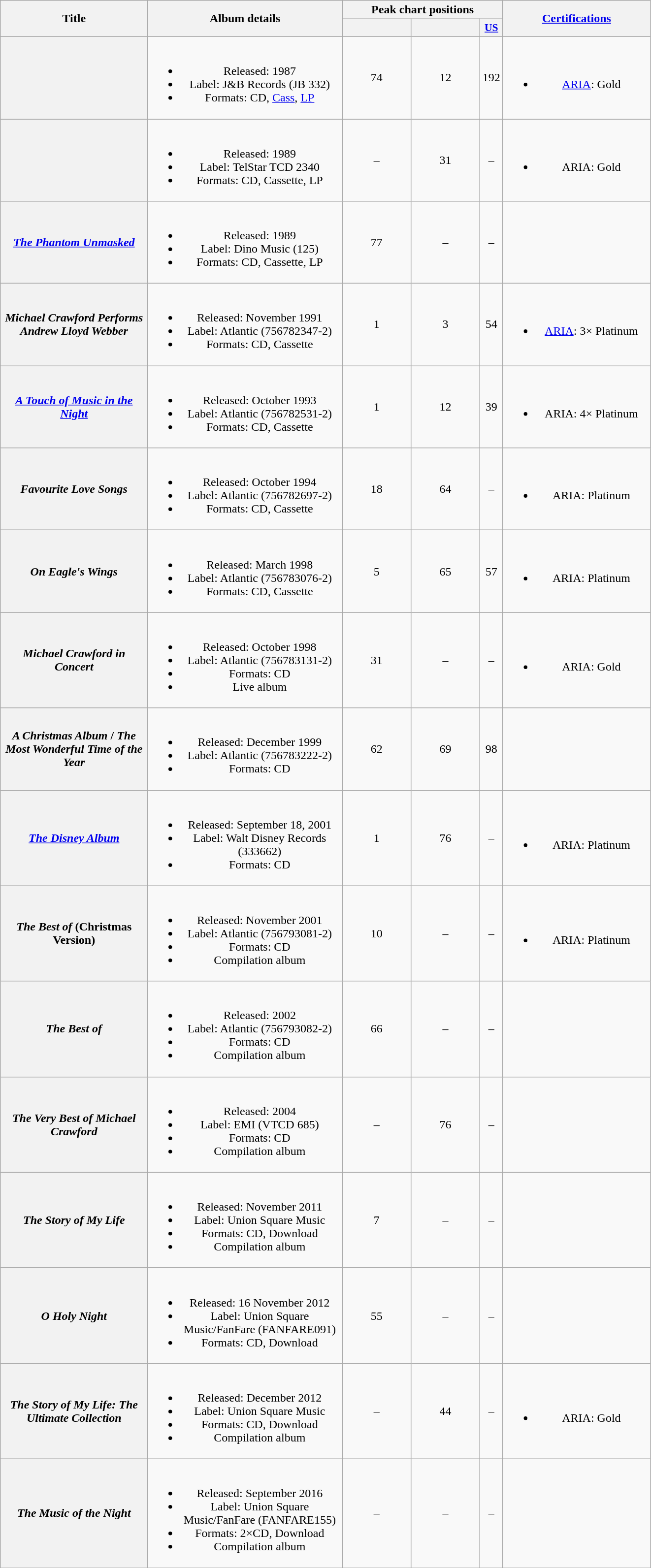<table class="wikitable plainrowheaders" style="text-align:center;" border="1">
<tr>
<th scope="col" rowspan="2" style="width:12em;">Title</th>
<th scope="col" rowspan="2" style="width:16em;">Album details</th>
<th scope="col" colspan="3">Peak chart positions</th>
<th scope="col" rowspan="2" style="width:12em;"><a href='#'>Certifications</a></th>
</tr>
<tr>
<th scope="col" style="width:6em;font-size:90%;"></th>
<th scope="col" style="width:6em;font-size:90%;"></th>
<th scope="col" style="font-size:90%;"><a href='#'>US</a> <br></th>
</tr>
<tr>
<th scope="row"></th>
<td><br><ul><li>Released: 1987</li><li>Label: J&B Records (JB 332)</li><li>Formats: CD, <a href='#'>Cass</a>, <a href='#'>LP</a></li></ul></td>
<td>74</td>
<td>12</td>
<td>192</td>
<td><br><ul><li><a href='#'>ARIA</a>: Gold</li></ul></td>
</tr>
<tr>
<th scope="row"></th>
<td><br><ul><li>Released: 1989</li><li>Label: TelStar TCD 2340</li><li>Formats: CD, Cassette, LP</li></ul></td>
<td>–</td>
<td>31</td>
<td>–</td>
<td><br><ul><li>ARIA: Gold</li></ul></td>
</tr>
<tr>
<th scope="row"><em><a href='#'>The Phantom Unmasked</a></em></th>
<td><br><ul><li>Released: 1989</li><li>Label: Dino Music (125)</li><li>Formats: CD, Cassette, LP</li></ul></td>
<td>77</td>
<td>–</td>
<td>–</td>
<td></td>
</tr>
<tr>
<th scope="row"><em>Michael Crawford Performs Andrew Lloyd Webber</em></th>
<td><br><ul><li>Released: November 1991</li><li>Label: Atlantic (756782347-2)</li><li>Formats: CD, Cassette</li></ul></td>
<td>1</td>
<td>3</td>
<td>54</td>
<td><br><ul><li><a href='#'>ARIA</a>: 3× Platinum</li></ul></td>
</tr>
<tr>
<th scope="row"><em><a href='#'>A Touch of Music in the Night</a></em></th>
<td><br><ul><li>Released: October 1993</li><li>Label: Atlantic (756782531-2)</li><li>Formats: CD, Cassette</li></ul></td>
<td>1</td>
<td>12</td>
<td>39</td>
<td><br><ul><li>ARIA: 4× Platinum</li></ul></td>
</tr>
<tr>
<th scope="row"><em>Favourite Love Songs</em></th>
<td><br><ul><li>Released: October 1994</li><li>Label: Atlantic (756782697-2)</li><li>Formats: CD, Cassette</li></ul></td>
<td>18</td>
<td>64</td>
<td>–</td>
<td><br><ul><li>ARIA: Platinum</li></ul></td>
</tr>
<tr>
<th scope="row"><em>On Eagle's Wings</em></th>
<td><br><ul><li>Released: March 1998</li><li>Label: Atlantic (756783076-2)</li><li>Formats: CD, Cassette</li></ul></td>
<td>5</td>
<td>65</td>
<td>57</td>
<td><br><ul><li>ARIA: Platinum</li></ul></td>
</tr>
<tr>
<th scope="row"><em>Michael Crawford in Concert</em></th>
<td><br><ul><li>Released: October 1998</li><li>Label: Atlantic (756783131-2)</li><li>Formats: CD</li><li>Live album</li></ul></td>
<td>31</td>
<td>–</td>
<td>–</td>
<td><br><ul><li>ARIA: Gold</li></ul></td>
</tr>
<tr>
<th scope="row"><em>A Christmas Album</em> / <em>The Most Wonderful Time of the Year</em></th>
<td><br><ul><li>Released: December 1999</li><li>Label: Atlantic (756783222-2)</li><li>Formats: CD</li></ul></td>
<td>62</td>
<td>69</td>
<td>98</td>
<td></td>
</tr>
<tr>
<th scope="row"><em><a href='#'>The Disney Album</a></em></th>
<td><br><ul><li>Released: September 18, 2001</li><li>Label: Walt Disney Records (333662)</li><li>Formats: CD</li></ul></td>
<td>1</td>
<td>76</td>
<td>–</td>
<td><br><ul><li>ARIA: Platinum</li></ul></td>
</tr>
<tr>
<th scope="row"><em>The Best of</em> (Christmas Version)</th>
<td><br><ul><li>Released: November 2001</li><li>Label: Atlantic (756793081-2)</li><li>Formats: CD</li><li>Compilation album</li></ul></td>
<td>10</td>
<td>–</td>
<td>–</td>
<td><br><ul><li>ARIA: Platinum</li></ul></td>
</tr>
<tr>
<th scope="row"><em>The Best of</em></th>
<td><br><ul><li>Released: 2002</li><li>Label: Atlantic (756793082-2)</li><li>Formats: CD</li><li>Compilation album</li></ul></td>
<td>66</td>
<td>–</td>
<td>–</td>
<td></td>
</tr>
<tr>
<th scope="row"><em>The Very Best of Michael Crawford</em></th>
<td><br><ul><li>Released: 2004</li><li>Label: EMI (VTCD 685)</li><li>Formats: CD</li><li>Compilation album</li></ul></td>
<td>–</td>
<td>76</td>
<td>–</td>
<td></td>
</tr>
<tr>
<th scope="row"><em>The Story of My Life</em></th>
<td><br><ul><li>Released: November 2011</li><li>Label: Union Square Music</li><li>Formats: CD, Download</li><li>Compilation album</li></ul></td>
<td>7</td>
<td>–</td>
<td>–</td>
<td></td>
</tr>
<tr>
<th scope="row"><em>O Holy Night</em></th>
<td><br><ul><li>Released: 16 November 2012</li><li>Label: Union Square Music/FanFare (FANFARE091)</li><li>Formats: CD, Download</li></ul></td>
<td>55</td>
<td>–</td>
<td>–</td>
<td></td>
</tr>
<tr>
<th scope="row"><em>The Story of My Life: The Ultimate Collection</em></th>
<td><br><ul><li>Released: December 2012</li><li>Label: Union Square Music</li><li>Formats: CD, Download</li><li>Compilation album</li></ul></td>
<td>–</td>
<td>44</td>
<td>–</td>
<td><br><ul><li>ARIA: Gold</li></ul></td>
</tr>
<tr>
<th scope="row"><em>The Music of the Night</em></th>
<td><br><ul><li>Released: September 2016</li><li>Label: Union Square Music/FanFare (FANFARE155)</li><li>Formats: 2×CD, Download</li><li>Compilation album</li></ul></td>
<td>–</td>
<td>–</td>
<td>–</td>
<td></td>
</tr>
<tr>
</tr>
</table>
